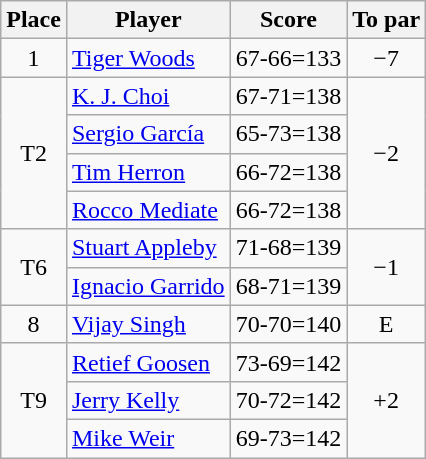<table class="wikitable">
<tr>
<th>Place</th>
<th>Player</th>
<th>Score</th>
<th>To par</th>
</tr>
<tr>
<td align=center>1</td>
<td> <a href='#'>Tiger Woods</a></td>
<td align=center>67-66=133</td>
<td align=center>−7</td>
</tr>
<tr>
<td rowspan="4" align=center>T2</td>
<td> <a href='#'>K. J. Choi</a></td>
<td align=center>67-71=138</td>
<td rowspan="4" align=center>−2</td>
</tr>
<tr>
<td> <a href='#'>Sergio García</a></td>
<td align=center>65-73=138</td>
</tr>
<tr>
<td> <a href='#'>Tim Herron</a></td>
<td align=center>66-72=138</td>
</tr>
<tr>
<td> <a href='#'>Rocco Mediate</a></td>
<td align=center>66-72=138</td>
</tr>
<tr>
<td rowspan="2" align=center>T6</td>
<td> <a href='#'>Stuart Appleby</a></td>
<td align=center>71-68=139</td>
<td rowspan="2" align=center>−1</td>
</tr>
<tr>
<td> <a href='#'>Ignacio Garrido</a></td>
<td align=center>68-71=139</td>
</tr>
<tr>
<td align=center>8</td>
<td> <a href='#'>Vijay Singh</a></td>
<td align=center>70-70=140</td>
<td align=center>E</td>
</tr>
<tr>
<td rowspan="3" align=center>T9</td>
<td> <a href='#'>Retief Goosen</a></td>
<td align=center>73-69=142</td>
<td rowspan="3" align=center>+2</td>
</tr>
<tr>
<td> <a href='#'>Jerry Kelly</a></td>
<td align=center>70-72=142</td>
</tr>
<tr>
<td> <a href='#'>Mike Weir</a></td>
<td align=center>69-73=142</td>
</tr>
</table>
